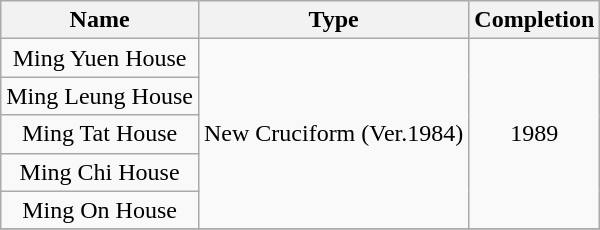<table class="wikitable" style="text-align: center">
<tr>
<th>Name</th>
<th>Type</th>
<th>Completion</th>
</tr>
<tr>
<td>Ming Yuen House</td>
<td rowspan="5">New Cruciform (Ver.1984)</td>
<td rowspan="5">1989</td>
</tr>
<tr>
<td>Ming Leung House</td>
</tr>
<tr>
<td>Ming Tat House</td>
</tr>
<tr>
<td>Ming Chi House</td>
</tr>
<tr>
<td>Ming On House</td>
</tr>
<tr>
</tr>
</table>
